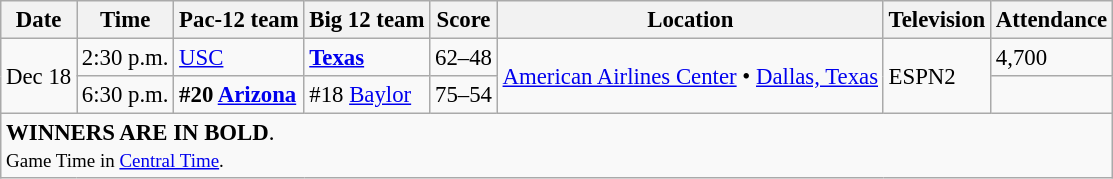<table class="wikitable" style="font-size: 95%">
<tr>
<th>Date</th>
<th>Time</th>
<th>Pac-12 team</th>
<th>Big 12 team</th>
<th>Score</th>
<th>Location</th>
<th>Television</th>
<th>Attendance</th>
</tr>
<tr>
<td rowspan=2>Dec 18</td>
<td>2:30 p.m.</td>
<td><a href='#'>USC</a></td>
<td><strong><a href='#'>Texas</a></strong></td>
<td>62–48</td>
<td rowspan=2><a href='#'>American Airlines Center</a> • <a href='#'>Dallas, Texas</a></td>
<td rowspan=2>ESPN2</td>
<td>4,700</td>
</tr>
<tr>
<td>6:30 p.m.</td>
<td><strong>#20 <a href='#'>Arizona</a></strong></td>
<td>#18 <a href='#'>Baylor</a></td>
<td>75–54</td>
<td></td>
</tr>
<tr>
<td colspan=8><strong>WINNERS ARE IN BOLD</strong>.<br><small>Game Time in <a href='#'>Central Time</a>.</small></td>
</tr>
</table>
